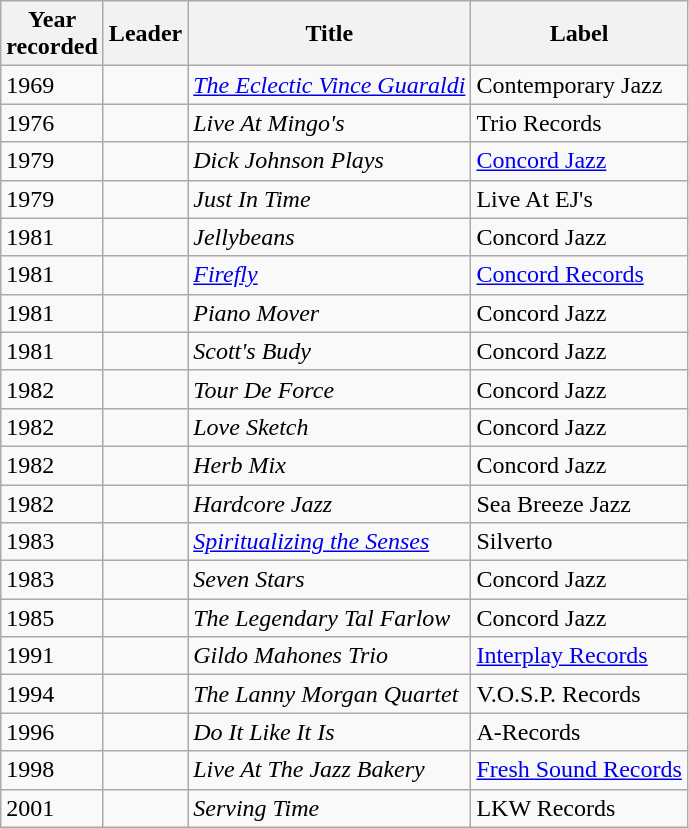<table class="wikitable sortable">
<tr>
<th>Year <br>recorded</th>
<th>Leader</th>
<th>Title</th>
<th>Label</th>
</tr>
<tr>
<td>1969</td>
<td></td>
<td><em><a href='#'>The Eclectic Vince Guaraldi</a></em></td>
<td>Contemporary Jazz</td>
</tr>
<tr>
<td>1976</td>
<td></td>
<td><em>Live At Mingo's</em></td>
<td>Trio Records</td>
</tr>
<tr>
<td>1979</td>
<td></td>
<td><em>Dick Johnson Plays</em></td>
<td><a href='#'>Concord Jazz</a></td>
</tr>
<tr>
<td>1979</td>
<td></td>
<td><em>Just In Time</em></td>
<td>Live At EJ's</td>
</tr>
<tr>
<td>1981</td>
<td></td>
<td><em>Jellybeans</em></td>
<td>Concord Jazz</td>
</tr>
<tr>
<td>1981</td>
<td></td>
<td><em><a href='#'>Firefly</a></em></td>
<td><a href='#'>Concord Records</a></td>
</tr>
<tr>
<td>1981</td>
<td></td>
<td><em>Piano Mover</em></td>
<td>Concord Jazz</td>
</tr>
<tr>
<td>1981</td>
<td></td>
<td><em>Scott's Budy</em></td>
<td>Concord Jazz</td>
</tr>
<tr>
<td>1982</td>
<td></td>
<td><em>Tour De Force</em></td>
<td>Concord Jazz</td>
</tr>
<tr>
<td>1982</td>
<td></td>
<td><em>Love Sketch</em></td>
<td>Concord Jazz</td>
</tr>
<tr>
<td>1982</td>
<td></td>
<td><em>Herb Mix</em></td>
<td>Concord Jazz</td>
</tr>
<tr>
<td>1982</td>
<td></td>
<td><em>Hardcore Jazz</em></td>
<td>Sea Breeze Jazz</td>
</tr>
<tr>
<td>1983</td>
<td></td>
<td><em><a href='#'>Spiritualizing the Senses</a></em></td>
<td>Silverto</td>
</tr>
<tr>
<td>1983</td>
<td></td>
<td><em>Seven Stars</em></td>
<td>Concord Jazz</td>
</tr>
<tr>
<td>1985</td>
<td></td>
<td><em>The Legendary Tal Farlow</em></td>
<td>Concord Jazz</td>
</tr>
<tr>
<td>1991</td>
<td></td>
<td><em>Gildo Mahones Trio</em></td>
<td><a href='#'>Interplay Records</a></td>
</tr>
<tr>
<td>1994</td>
<td></td>
<td><em>The Lanny Morgan Quartet</em></td>
<td>V.O.S.P. Records</td>
</tr>
<tr>
<td>1996</td>
<td></td>
<td><em>Do It Like It Is</em></td>
<td>A-Records</td>
</tr>
<tr>
<td>1998</td>
<td></td>
<td><em>Live At The Jazz Bakery</em></td>
<td><a href='#'>Fresh Sound Records</a></td>
</tr>
<tr>
<td>2001</td>
<td></td>
<td><em>Serving Time</em></td>
<td>LKW Records</td>
</tr>
</table>
